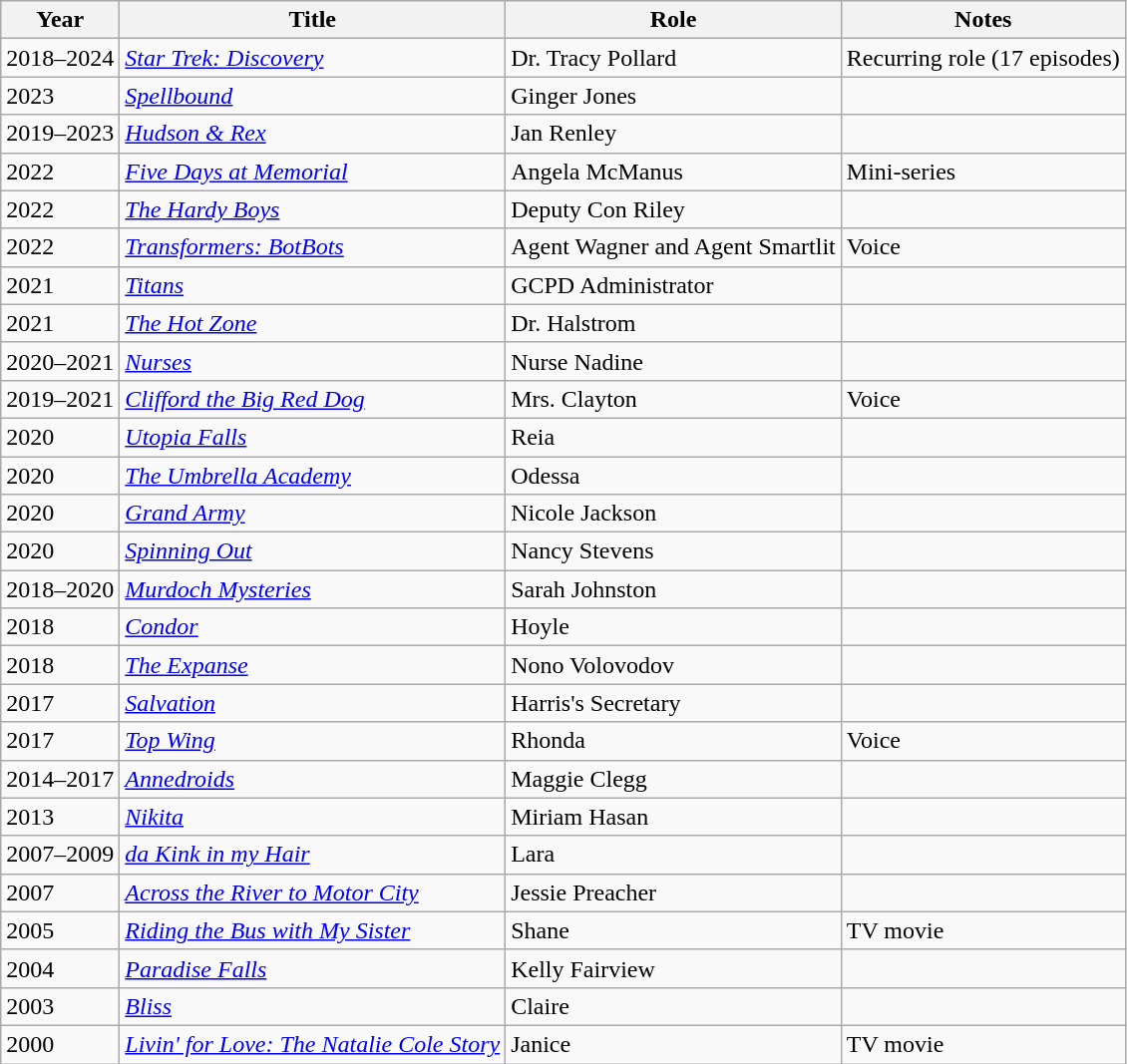<table class="wikitable sortable">
<tr>
<th>Year</th>
<th>Title</th>
<th>Role</th>
<th class="unsortable">Notes</th>
</tr>
<tr>
<td>2018–2024</td>
<td><em><a href='#'>Star Trek: Discovery</a></em></td>
<td>Dr. Tracy Pollard</td>
<td>Recurring role (17 episodes)</td>
</tr>
<tr>
<td>2023</td>
<td><em><a href='#'>Spellbound</a></em></td>
<td>Ginger Jones</td>
<td></td>
</tr>
<tr>
<td>2019–2023</td>
<td><em><a href='#'>Hudson & Rex</a></em></td>
<td>Jan Renley</td>
<td></td>
</tr>
<tr>
<td>2022</td>
<td><em><a href='#'>Five Days at Memorial</a></em></td>
<td>Angela McManus</td>
<td>Mini-series</td>
</tr>
<tr>
<td>2022</td>
<td><em><a href='#'>The Hardy Boys</a></em></td>
<td>Deputy Con Riley</td>
<td></td>
</tr>
<tr>
<td>2022</td>
<td><em><a href='#'>Transformers: BotBots</a></em></td>
<td>Agent Wagner and Agent Smartlit</td>
<td>Voice</td>
</tr>
<tr>
<td>2021</td>
<td><a href='#'><em>Titans</em></a></td>
<td>GCPD Administrator</td>
<td></td>
</tr>
<tr>
<td>2021</td>
<td><em><a href='#'>The Hot Zone</a></em></td>
<td>Dr. Halstrom</td>
<td></td>
</tr>
<tr>
<td>2020–2021</td>
<td><em><a href='#'>Nurses</a></em></td>
<td>Nurse Nadine</td>
<td></td>
</tr>
<tr>
<td>2019–2021</td>
<td><a href='#'><em>Clifford the Big Red Dog</em></a></td>
<td>Mrs. Clayton</td>
<td>Voice</td>
</tr>
<tr>
<td>2020</td>
<td><em><a href='#'>Utopia Falls</a></em></td>
<td>Reia</td>
<td></td>
</tr>
<tr>
<td>2020</td>
<td><em><a href='#'>The Umbrella Academy</a></em></td>
<td>Odessa</td>
<td></td>
</tr>
<tr>
<td>2020</td>
<td><a href='#'><em>Grand Army</em></a></td>
<td>Nicole Jackson</td>
<td></td>
</tr>
<tr>
<td>2020</td>
<td><em><a href='#'>Spinning Out</a></em></td>
<td>Nancy Stevens</td>
<td></td>
</tr>
<tr>
<td>2018–2020</td>
<td><em><a href='#'>Murdoch Mysteries</a></em></td>
<td>Sarah Johnston</td>
<td></td>
</tr>
<tr>
<td>2018</td>
<td><a href='#'><em>Condor</em></a></td>
<td>Hoyle</td>
<td></td>
</tr>
<tr>
<td>2018</td>
<td><a href='#'><em>The Expanse</em></a></td>
<td>Nono Volovodov</td>
<td></td>
</tr>
<tr>
<td>2017</td>
<td><a href='#'><em>Salvation</em></a></td>
<td>Harris's Secretary</td>
<td></td>
</tr>
<tr>
<td>2017</td>
<td><em><a href='#'>Top Wing</a></em></td>
<td>Rhonda</td>
<td>Voice</td>
</tr>
<tr>
<td>2014–2017</td>
<td><em><a href='#'>Annedroids</a></em></td>
<td>Maggie Clegg</td>
<td></td>
</tr>
<tr>
<td>2013</td>
<td><em><a href='#'>Nikita</a></em></td>
<td>Miriam Hasan</td>
<td></td>
</tr>
<tr>
<td>2007–2009</td>
<td><em><a href='#'>da Kink in my Hair</a></em></td>
<td>Lara</td>
<td></td>
</tr>
<tr>
<td>2007</td>
<td><em><a href='#'>Across the River to Motor City</a></em></td>
<td>Jessie Preacher</td>
<td></td>
</tr>
<tr>
<td>2005</td>
<td><em><a href='#'>Riding the Bus with My Sister</a></em></td>
<td>Shane</td>
<td>TV movie</td>
</tr>
<tr>
<td>2004</td>
<td><em><a href='#'>Paradise Falls</a></em></td>
<td>Kelly Fairview</td>
<td></td>
</tr>
<tr>
<td>2003</td>
<td><a href='#'><em>Bliss</em></a></td>
<td>Claire</td>
<td></td>
</tr>
<tr>
<td>2000</td>
<td><em><a href='#'>Livin' for Love: The Natalie Cole Story</a></em></td>
<td>Janice</td>
<td>TV movie</td>
</tr>
</table>
